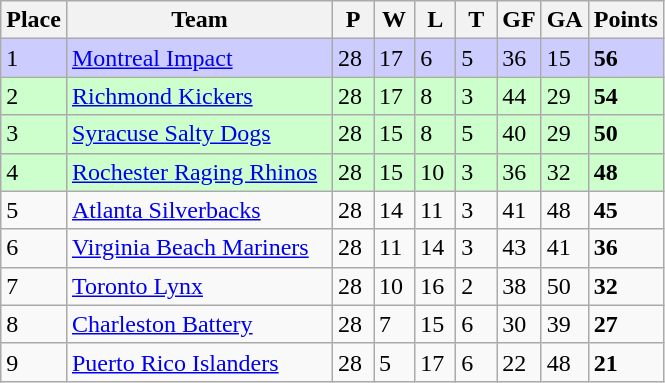<table class="wikitable">
<tr>
<th>Place</th>
<th width="170">Team</th>
<th width="20">P</th>
<th width="20">W</th>
<th width="20">L</th>
<th width="20">T</th>
<th width="20">GF</th>
<th width="20">GA</th>
<th>Points</th>
</tr>
<tr bgcolor=#ccccff>
<td>1</td>
<td><a href='#'>Montreal Impact</a></td>
<td>28</td>
<td>17</td>
<td>6</td>
<td>5</td>
<td>36</td>
<td>15</td>
<td><strong>56</strong></td>
</tr>
<tr bgcolor=#ccffcc>
<td>2</td>
<td><a href='#'>Richmond Kickers</a></td>
<td>28</td>
<td>17</td>
<td>8</td>
<td>3</td>
<td>44</td>
<td>29</td>
<td><strong>54</strong></td>
</tr>
<tr bgcolor=#ccffcc>
<td>3</td>
<td><a href='#'>Syracuse Salty Dogs</a></td>
<td>28</td>
<td>15</td>
<td>8</td>
<td>5</td>
<td>40</td>
<td>29</td>
<td><strong>50</strong></td>
</tr>
<tr bgcolor=#ccffcc>
<td>4</td>
<td><a href='#'>Rochester Raging Rhinos</a></td>
<td>28</td>
<td>15</td>
<td>10</td>
<td>3</td>
<td>36</td>
<td>32</td>
<td><strong>48</strong></td>
</tr>
<tr>
<td>5</td>
<td><a href='#'>Atlanta Silverbacks</a></td>
<td>28</td>
<td>14</td>
<td>11</td>
<td>3</td>
<td>41</td>
<td>48</td>
<td><strong>45</strong></td>
</tr>
<tr>
<td>6</td>
<td><a href='#'>Virginia Beach Mariners</a></td>
<td>28</td>
<td>11</td>
<td>14</td>
<td>3</td>
<td>43</td>
<td>41</td>
<td><strong>36</strong></td>
</tr>
<tr>
<td>7</td>
<td><a href='#'>Toronto Lynx</a></td>
<td>28</td>
<td>10</td>
<td>16</td>
<td>2</td>
<td>38</td>
<td>50</td>
<td><strong>32</strong></td>
</tr>
<tr>
<td>8</td>
<td><a href='#'>Charleston Battery</a></td>
<td>28</td>
<td>7</td>
<td>15</td>
<td>6</td>
<td>30</td>
<td>39</td>
<td><strong>27</strong></td>
</tr>
<tr>
<td>9</td>
<td><a href='#'>Puerto Rico Islanders</a></td>
<td>28</td>
<td>5</td>
<td>17</td>
<td>6</td>
<td>22</td>
<td>48</td>
<td><strong>21</strong></td>
</tr>
</table>
